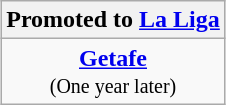<table class="wikitable" style="text-align: center; margin: 0 auto;">
<tr>
<th colspan="9">Promoted to  <a href='#'>La Liga</a></th>
</tr>
<tr>
<td><strong><a href='#'>Getafe</a></strong><br><small>(One year later)</small></td>
</tr>
</table>
